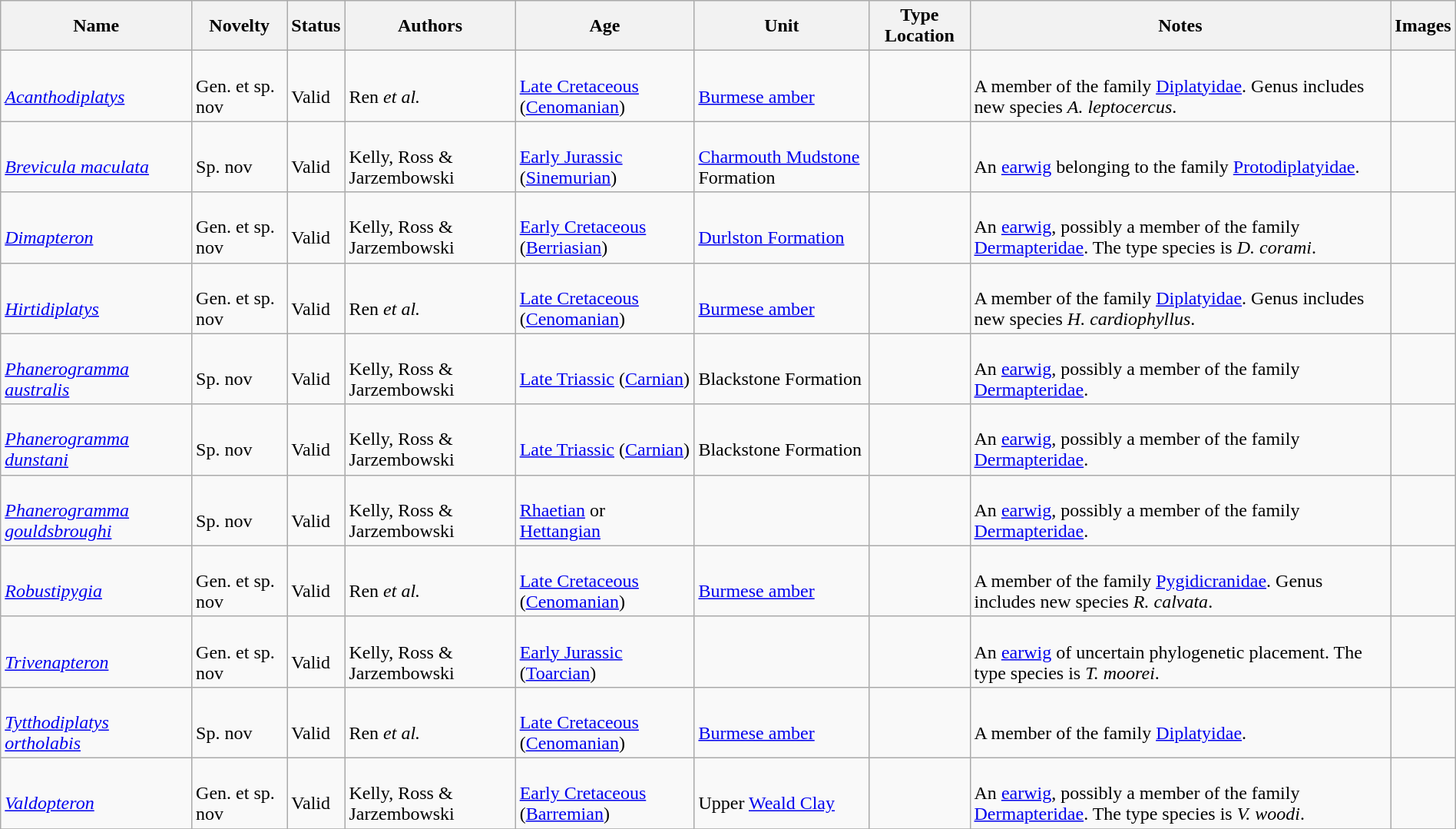<table class="wikitable sortable" align="center" width="100%">
<tr>
<th>Name</th>
<th>Novelty</th>
<th>Status</th>
<th>Authors</th>
<th>Age</th>
<th>Unit</th>
<th>Type Location</th>
<th>Notes</th>
<th>Images</th>
</tr>
<tr>
<td><br><em><a href='#'>Acanthodiplatys</a></em></td>
<td><br>Gen. et sp. nov</td>
<td><br>Valid</td>
<td><br>Ren <em>et al.</em></td>
<td><br><a href='#'>Late Cretaceous</a> (<a href='#'>Cenomanian</a>)</td>
<td><br><a href='#'>Burmese amber</a></td>
<td><br></td>
<td><br>A member of the family <a href='#'>Diplatyidae</a>. Genus includes new species <em>A. leptocercus</em>.</td>
<td></td>
</tr>
<tr>
<td><br><em><a href='#'>Brevicula maculata</a></em></td>
<td><br>Sp. nov</td>
<td><br>Valid</td>
<td><br>Kelly, Ross & Jarzembowski</td>
<td><br><a href='#'>Early Jurassic</a> (<a href='#'>Sinemurian</a>)</td>
<td><br><a href='#'>Charmouth Mudstone</a> Formation</td>
<td><br></td>
<td><br>An <a href='#'>earwig</a> belonging to the family <a href='#'>Protodiplatyidae</a>.</td>
<td></td>
</tr>
<tr>
<td><br><em><a href='#'>Dimapteron</a></em></td>
<td><br>Gen. et sp. nov</td>
<td><br>Valid</td>
<td><br>Kelly, Ross & Jarzembowski</td>
<td><br><a href='#'>Early Cretaceous</a> (<a href='#'>Berriasian</a>)</td>
<td><br><a href='#'>Durlston Formation</a></td>
<td><br></td>
<td><br>An <a href='#'>earwig</a>, possibly a member of the family <a href='#'>Dermapteridae</a>. The type species is <em>D. corami</em>.</td>
<td></td>
</tr>
<tr>
<td><br><em><a href='#'>Hirtidiplatys</a></em></td>
<td><br>Gen. et sp. nov</td>
<td><br>Valid</td>
<td><br>Ren <em>et al.</em></td>
<td><br><a href='#'>Late Cretaceous</a> (<a href='#'>Cenomanian</a>)</td>
<td><br><a href='#'>Burmese amber</a></td>
<td><br></td>
<td><br>A member of the family <a href='#'>Diplatyidae</a>. Genus includes new species <em>H. cardiophyllus</em>.</td>
<td></td>
</tr>
<tr>
<td><br><em><a href='#'>Phanerogramma australis</a></em></td>
<td><br>Sp. nov</td>
<td><br>Valid</td>
<td><br>Kelly, Ross & Jarzembowski</td>
<td><br><a href='#'>Late Triassic</a> (<a href='#'>Carnian</a>)</td>
<td><br>Blackstone Formation</td>
<td><br></td>
<td><br>An <a href='#'>earwig</a>, possibly a member of the family <a href='#'>Dermapteridae</a>.</td>
<td></td>
</tr>
<tr>
<td><br><em><a href='#'>Phanerogramma dunstani</a></em></td>
<td><br>Sp. nov</td>
<td><br>Valid</td>
<td><br>Kelly, Ross & Jarzembowski</td>
<td><br><a href='#'>Late Triassic</a> (<a href='#'>Carnian</a>)</td>
<td><br>Blackstone Formation</td>
<td><br></td>
<td><br>An <a href='#'>earwig</a>, possibly a member of the family <a href='#'>Dermapteridae</a>.</td>
<td></td>
</tr>
<tr>
<td><br><em><a href='#'>Phanerogramma gouldsbroughi</a></em></td>
<td><br>Sp. nov</td>
<td><br>Valid</td>
<td><br>Kelly, Ross & Jarzembowski</td>
<td><br><a href='#'>Rhaetian</a> or <a href='#'>Hettangian</a></td>
<td></td>
<td><br></td>
<td><br>An <a href='#'>earwig</a>, possibly a member of the family <a href='#'>Dermapteridae</a>.</td>
<td></td>
</tr>
<tr>
<td><br><em><a href='#'>Robustipygia</a></em></td>
<td><br>Gen. et sp. nov</td>
<td><br>Valid</td>
<td><br>Ren <em>et al.</em></td>
<td><br><a href='#'>Late Cretaceous</a> (<a href='#'>Cenomanian</a>)</td>
<td><br><a href='#'>Burmese amber</a></td>
<td><br></td>
<td><br>A member of the family <a href='#'>Pygidicranidae</a>. Genus includes new species <em>R. calvata</em>.</td>
<td></td>
</tr>
<tr>
<td><br><em><a href='#'>Trivenapteron</a></em></td>
<td><br>Gen. et sp. nov</td>
<td><br>Valid</td>
<td><br>Kelly, Ross & Jarzembowski</td>
<td><br><a href='#'>Early Jurassic</a> (<a href='#'>Toarcian</a>)</td>
<td></td>
<td><br></td>
<td><br>An <a href='#'>earwig</a> of uncertain phylogenetic placement. The type species is <em>T. moorei</em>.</td>
<td></td>
</tr>
<tr>
<td><br><em><a href='#'>Tytthodiplatys ortholabis</a></em></td>
<td><br>Sp. nov</td>
<td><br>Valid</td>
<td><br>Ren <em>et al.</em></td>
<td><br><a href='#'>Late Cretaceous</a> (<a href='#'>Cenomanian</a>)</td>
<td><br><a href='#'>Burmese amber</a></td>
<td><br></td>
<td><br>A member of the family <a href='#'>Diplatyidae</a>.</td>
<td></td>
</tr>
<tr>
<td><br><em><a href='#'>Valdopteron</a></em></td>
<td><br>Gen. et sp. nov</td>
<td><br>Valid</td>
<td><br>Kelly, Ross & Jarzembowski</td>
<td><br><a href='#'>Early Cretaceous</a> (<a href='#'>Barremian</a>)</td>
<td><br>Upper <a href='#'>Weald Clay</a></td>
<td><br></td>
<td><br>An <a href='#'>earwig</a>, possibly a member of the family <a href='#'>Dermapteridae</a>. The type species is <em>V. woodi</em>.</td>
<td></td>
</tr>
<tr>
</tr>
</table>
